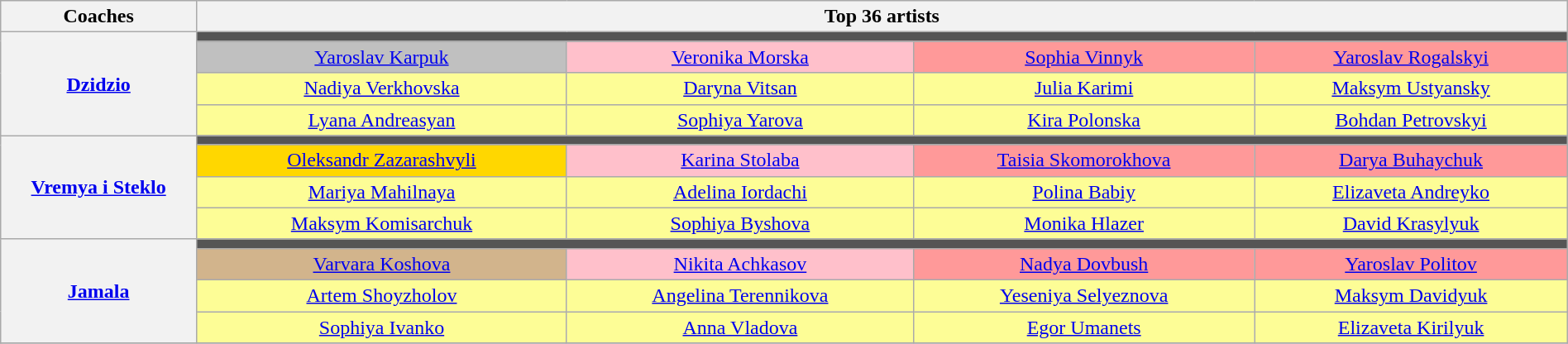<table class="wikitable" style="text-align:center; width:100%;">
<tr>
<th scope="col" width="12%">Coaches</th>
<th scope="col" width="84%" colspan=4>Top 36 artists</th>
</tr>
<tr>
<th rowspan=4><a href='#'>Dzidzio</a></th>
<td colspan=4 style="background:#555555;"></td>
</tr>
<tr>
<td style="background:silver;"><a href='#'>Yaroslav Karpuk</a></td>
<td style="background:pink;"><a href='#'>Veronika Morska</a></td>
<td style="background:#FF9999;"><a href='#'>Sophia Vinnyk</a></td>
<td style="background:#FF9999;"><a href='#'>Yaroslav Rogalskyi</a></td>
</tr>
<tr>
<td style="background:#FDFD96;"><a href='#'>Nadiya Verkhovska</a></td>
<td style="background:#FDFD96;"><a href='#'>Daryna Vitsan</a></td>
<td style="background:#FDFD96;"><a href='#'>Julia Karimi</a></td>
<td style="background:#FDFD96;"><a href='#'>Maksym Ustyansky</a></td>
</tr>
<tr>
<td style="background:#FDFD96;"><a href='#'>Lyana Andreasyan</a></td>
<td style="background:#FDFD96;"><a href='#'>Sophiya Yarova</a></td>
<td style="background:#FDFD96;"><a href='#'>Kira Polonska</a></td>
<td style="background:#FDFD96;"><a href='#'>Bohdan Petrovskyi</a></td>
</tr>
<tr>
<th rowspan=4><a href='#'>Vremya i Steklo</a></th>
<td colspan=4 style="background:#555555;"></td>
</tr>
<tr>
<td style="background:gold;"><a href='#'>Oleksandr Zazarashvyli</a></td>
<td style="background:pink;"><a href='#'>Karina Stolaba</a></td>
<td style="background:#FF9999;"><a href='#'>Taisia Skomorokhova</a></td>
<td style="background:#FF9999;"><a href='#'>Darya Buhaychuk</a></td>
</tr>
<tr>
<td style="background:#FDFD96;"><a href='#'>Mariya Mahilnaya</a></td>
<td style="background:#FDFD96;"><a href='#'>Adelina Iordachi</a></td>
<td style="background:#FDFD96;"><a href='#'>Polina Babiy</a></td>
<td style="background:#FDFD96;"><a href='#'>Elizaveta Andreyko</a></td>
</tr>
<tr>
<td style="background:#FDFD96;"><a href='#'>Maksym Komisarchuk</a></td>
<td style="background:#FDFD96;"><a href='#'>Sophiya Byshova</a></td>
<td style="background:#FDFD96;"><a href='#'>Monika Hlazer</a></td>
<td style="background:#FDFD96;"><a href='#'>David Krasylyuk</a></td>
</tr>
<tr>
<th rowspan=4><a href='#'>Jamala</a></th>
<td colspan=4 style="background:#555555;"></td>
</tr>
<tr>
<td style="background:tan;"><a href='#'>Varvara Koshova</a></td>
<td style="background:pink;"><a href='#'>Nikita Achkasov</a></td>
<td style="background:#FF9999;"><a href='#'>Nadya Dovbush</a></td>
<td style="background:#FF9999;"><a href='#'>Yaroslav Politov</a></td>
</tr>
<tr>
<td style="background:#FDFD96;"><a href='#'>Artem Shoyzholov</a></td>
<td style="background:#FDFD96;"><a href='#'>Angelina Terennikova</a></td>
<td style="background:#FDFD96;"><a href='#'>Yeseniya Selyeznova</a></td>
<td style="background:#FDFD96;"><a href='#'>Maksym Davidyuk</a></td>
</tr>
<tr>
<td style="background:#FDFD96;"><a href='#'>Sophiya Ivanko</a></td>
<td style="background:#FDFD96;"><a href='#'>Anna Vladova</a></td>
<td style="background:#FDFD96;"><a href='#'>Egor Umanets</a></td>
<td style="background:#FDFD96;"><a href='#'>Elizaveta Kirilyuk</a></td>
</tr>
<tr>
</tr>
</table>
